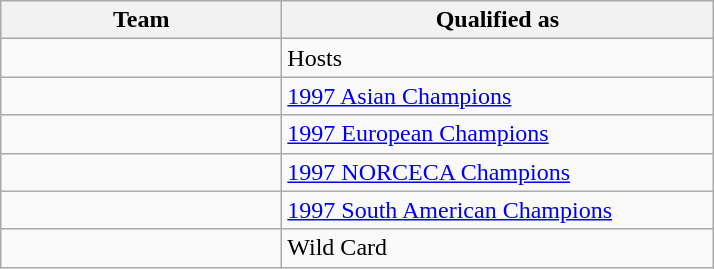<table class="wikitable">
<tr>
<th width=180>Team</th>
<th width=280>Qualified as</th>
</tr>
<tr>
<td></td>
<td>Hosts</td>
</tr>
<tr>
<td></td>
<td><a href='#'>1997 Asian Champions</a></td>
</tr>
<tr>
<td></td>
<td><a href='#'>1997 European Champions</a></td>
</tr>
<tr>
<td></td>
<td><a href='#'>1997 NORCECA Champions</a></td>
</tr>
<tr>
<td></td>
<td><a href='#'>1997 South American Champions</a></td>
</tr>
<tr>
<td></td>
<td>Wild Card</td>
</tr>
</table>
